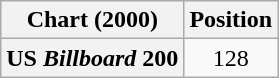<table class="wikitable plainrowheaders">
<tr>
<th scope="col">Chart (2000)</th>
<th scope="col">Position</th>
</tr>
<tr>
<th scope="row">US <em>Billboard</em> 200</th>
<td align="center">128</td>
</tr>
</table>
